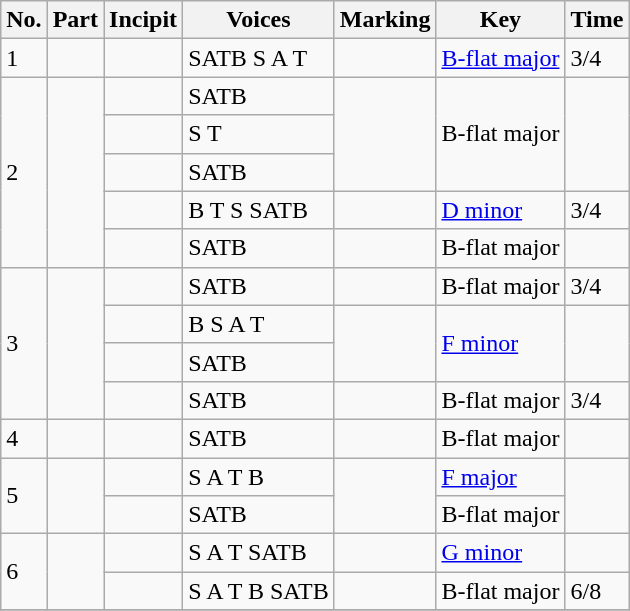<table class="wikitable plainrowheaders">
<tr>
<th scope="col">No.</th>
<th scope="col">Part</th>
<th scope="col">Incipit</th>
<th scope="col">Voices</th>
<th scope="col">Marking</th>
<th scope="col">Key</th>
<th scope="col">Time</th>
</tr>
<tr>
<td>1</td>
<td style="text-align: center;"></td>
<td></td>
<td>SATB S A T</td>
<td></td>
<td><a href='#'>B-flat major</a></td>
<td>3/4</td>
</tr>
<tr>
<td rowspan="5">2</td>
<td rowspan="5" style="text-align: center;"></td>
<td></td>
<td>SATB</td>
<td rowspan="3"></td>
<td rowspan="3">B-flat major</td>
<td rowspan="3"></td>
</tr>
<tr>
<td></td>
<td>S T</td>
</tr>
<tr>
<td></td>
<td>SATB</td>
</tr>
<tr>
<td></td>
<td>B T S SATB</td>
<td></td>
<td><a href='#'>D minor</a></td>
<td>3/4</td>
</tr>
<tr>
<td></td>
<td>SATB</td>
<td></td>
<td>B-flat major</td>
<td></td>
</tr>
<tr>
<td rowspan="4">3</td>
<td rowspan="4" style="text-align: center;"></td>
<td></td>
<td>SATB</td>
<td></td>
<td>B-flat major</td>
<td>3/4</td>
</tr>
<tr>
<td></td>
<td>B S A T</td>
<td rowspan="2"></td>
<td rowspan="2"><a href='#'>F minor</a></td>
<td rowspan="2"></td>
</tr>
<tr>
<td></td>
<td>SATB</td>
</tr>
<tr>
<td></td>
<td>SATB</td>
<td></td>
<td>B-flat major</td>
<td>3/4</td>
</tr>
<tr>
<td>4</td>
<td style="text-align: center;"></td>
<td></td>
<td>SATB</td>
<td></td>
<td>B-flat major</td>
<td></td>
</tr>
<tr>
<td rowspan="2">5</td>
<td rowspan="2" style="text-align: center;"></td>
<td></td>
<td>S A T B</td>
<td rowspan="2"></td>
<td><a href='#'>F major</a></td>
<td rowspan="2"></td>
</tr>
<tr>
<td></td>
<td>SATB</td>
<td>B-flat major</td>
</tr>
<tr>
<td rowspan="2">6</td>
<td rowspan="2" style="text-align: center;"></td>
<td></td>
<td>S A T SATB</td>
<td></td>
<td><a href='#'>G minor</a></td>
<td></td>
</tr>
<tr>
<td></td>
<td>S A T B SATB</td>
<td></td>
<td>B-flat major</td>
<td>6/8</td>
</tr>
<tr>
</tr>
</table>
